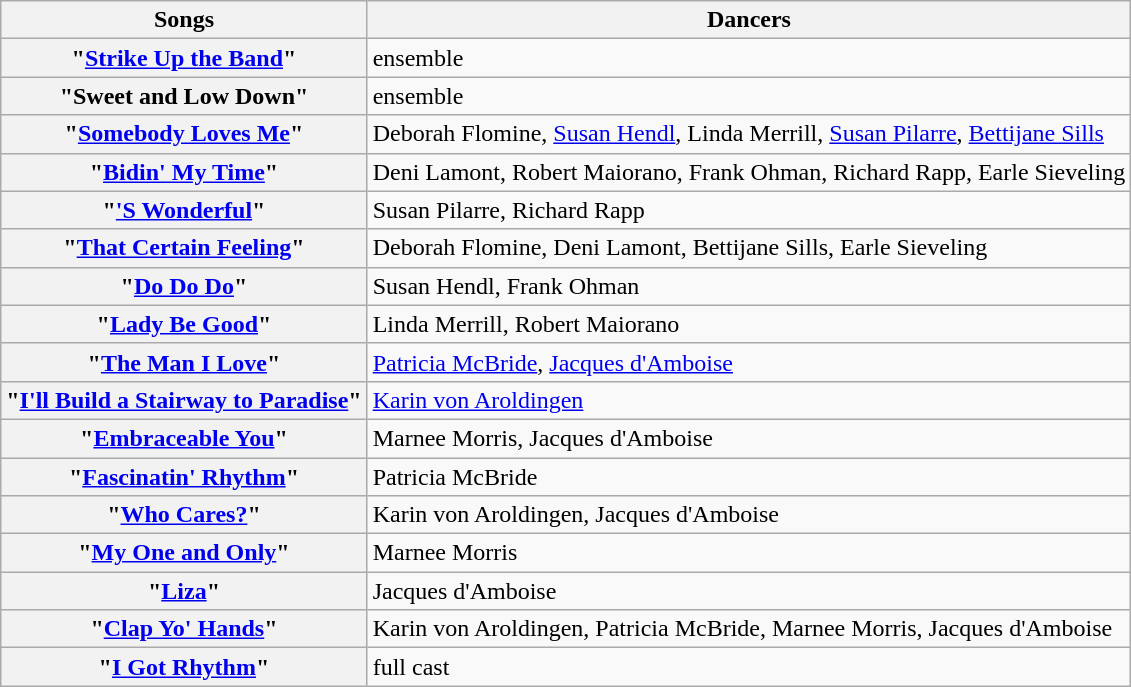<table class="wikitable">
<tr>
<th>Songs</th>
<th>Dancers</th>
</tr>
<tr>
<th>"<a href='#'>Strike Up the Band</a>"</th>
<td>ensemble</td>
</tr>
<tr>
<th>"Sweet and Low Down"</th>
<td>ensemble</td>
</tr>
<tr>
<th>"<a href='#'>Somebody Loves Me</a>"</th>
<td>Deborah Flomine, <a href='#'>Susan Hendl</a>, Linda Merrill, <a href='#'>Susan Pilarre</a>, <a href='#'>Bettijane Sills</a></td>
</tr>
<tr>
<th>"<a href='#'>Bidin' My Time</a>"</th>
<td>Deni Lamont, Robert Maiorano, Frank Ohman, Richard Rapp, Earle Sieveling</td>
</tr>
<tr>
<th>"<a href='#'>'S Wonderful</a>"</th>
<td>Susan Pilarre, Richard Rapp</td>
</tr>
<tr>
<th>"<a href='#'>That Certain Feeling</a>"</th>
<td>Deborah Flomine, Deni Lamont, Bettijane Sills, Earle Sieveling</td>
</tr>
<tr>
<th>"<a href='#'>Do Do Do</a>"</th>
<td>Susan Hendl, Frank Ohman</td>
</tr>
<tr>
<th>"<a href='#'>Lady Be Good</a>"</th>
<td>Linda Merrill, Robert Maiorano</td>
</tr>
<tr>
<th>"<a href='#'>The Man I Love</a>"</th>
<td><a href='#'>Patricia McBride</a>, <a href='#'>Jacques d'Amboise</a></td>
</tr>
<tr>
<th>"<a href='#'>I'll Build a Stairway to Paradise</a>"</th>
<td><a href='#'>Karin von Aroldingen</a></td>
</tr>
<tr>
<th>"<a href='#'>Embraceable You</a>"</th>
<td>Marnee Morris, Jacques d'Amboise</td>
</tr>
<tr>
<th>"<a href='#'>Fascinatin' Rhythm</a>"</th>
<td>Patricia McBride</td>
</tr>
<tr>
<th>"<a href='#'>Who Cares?</a>"</th>
<td>Karin von Aroldingen, Jacques d'Amboise</td>
</tr>
<tr>
<th>"<a href='#'>My One and Only</a>"</th>
<td>Marnee Morris</td>
</tr>
<tr>
<th>"<a href='#'>Liza</a>"</th>
<td>Jacques d'Amboise</td>
</tr>
<tr>
<th>"<a href='#'>Clap Yo' Hands</a>"</th>
<td>Karin von Aroldingen, Patricia McBride, Marnee Morris, Jacques d'Amboise</td>
</tr>
<tr>
<th>"<a href='#'>I Got Rhythm</a>"</th>
<td>full cast</td>
</tr>
</table>
